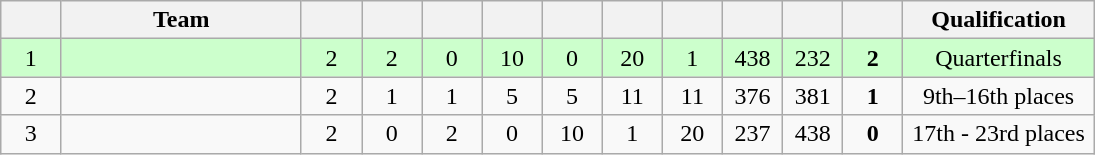<table class="wikitable" style="text-align:center" width="730">
<tr>
<th width="5.5%"></th>
<th width="22%">Team</th>
<th width="5.5%"></th>
<th width="5.5%"></th>
<th width="5.5%"></th>
<th width="5.5%"></th>
<th width="5.5%"></th>
<th width="5.5%"></th>
<th width="5.5%"></th>
<th width="5.5%"></th>
<th width="5.5%"></th>
<th width="5.5%"></th>
<th width="18%">Qualification</th>
</tr>
<tr bgcolor="ccffcc">
<td>1</td>
<td style="text-align:left"></td>
<td>2</td>
<td>2</td>
<td>0</td>
<td>10</td>
<td>0</td>
<td>20</td>
<td>1</td>
<td>438</td>
<td>232</td>
<td><strong>2</strong></td>
<td>Quarterfinals</td>
</tr>
<tr>
<td>2</td>
<td style="text-align:left"></td>
<td>2</td>
<td>1</td>
<td>1</td>
<td>5</td>
<td>5</td>
<td>11</td>
<td>11</td>
<td>376</td>
<td>381</td>
<td><strong>1</strong></td>
<td>9th–16th places</td>
</tr>
<tr>
<td>3</td>
<td style="text-align:left"></td>
<td>2</td>
<td>0</td>
<td>2</td>
<td>0</td>
<td>10</td>
<td>1</td>
<td>20</td>
<td>237</td>
<td>438</td>
<td><strong>0</strong></td>
<td>17th - 23rd places</td>
</tr>
</table>
